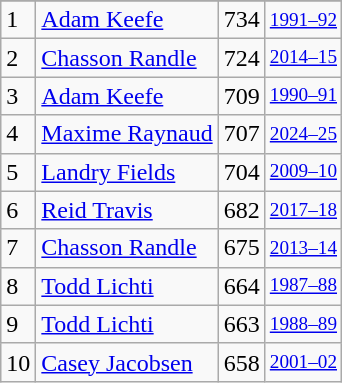<table class="wikitable">
<tr>
</tr>
<tr>
<td>1</td>
<td><a href='#'>Adam Keefe</a></td>
<td>734</td>
<td style="font-size:80%;"><a href='#'>1991–92</a></td>
</tr>
<tr>
<td>2</td>
<td><a href='#'>Chasson Randle</a></td>
<td>724</td>
<td style="font-size:80%;"><a href='#'>2014–15</a></td>
</tr>
<tr>
<td>3</td>
<td><a href='#'>Adam Keefe</a></td>
<td>709</td>
<td style="font-size:80%;"><a href='#'>1990–91</a></td>
</tr>
<tr>
<td>4</td>
<td><a href='#'>Maxime Raynaud</a></td>
<td>707</td>
<td style="font-size:80%;"><a href='#'>2024–25</a></td>
</tr>
<tr>
<td>5</td>
<td><a href='#'>Landry Fields</a></td>
<td>704</td>
<td style="font-size:80%;"><a href='#'>2009–10</a></td>
</tr>
<tr>
<td>6</td>
<td><a href='#'>Reid Travis</a></td>
<td>682</td>
<td style="font-size:80%;"><a href='#'>2017–18</a></td>
</tr>
<tr>
<td>7</td>
<td><a href='#'>Chasson Randle</a></td>
<td>675</td>
<td style="font-size:80%;"><a href='#'>2013–14</a></td>
</tr>
<tr>
<td>8</td>
<td><a href='#'>Todd Lichti</a></td>
<td>664</td>
<td style="font-size:80%;"><a href='#'>1987–88</a></td>
</tr>
<tr>
<td>9</td>
<td><a href='#'>Todd Lichti</a></td>
<td>663</td>
<td style="font-size:80%;"><a href='#'>1988–89</a></td>
</tr>
<tr>
<td>10</td>
<td><a href='#'>Casey Jacobsen</a></td>
<td>658</td>
<td style="font-size:80%;"><a href='#'>2001–02</a></td>
</tr>
</table>
